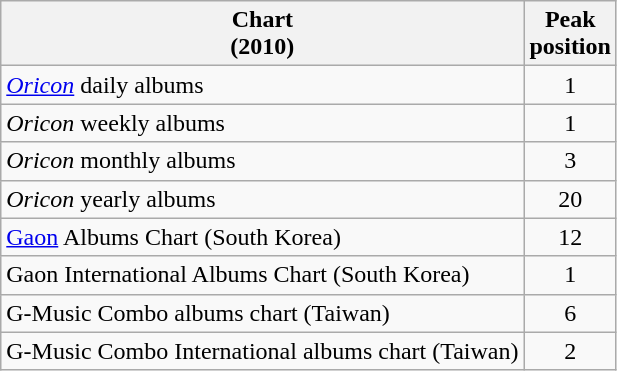<table class="wikitable sortable">
<tr>
<th>Chart<br>(2010)</th>
<th>Peak<br>position</th>
</tr>
<tr>
<td><em><a href='#'>Oricon</a></em> daily albums</td>
<td align="center">1</td>
</tr>
<tr>
<td><em>Oricon</em> weekly albums</td>
<td align="center">1</td>
</tr>
<tr>
<td><em>Oricon</em> monthly albums</td>
<td align="center">3</td>
</tr>
<tr>
<td><em>Oricon</em> yearly albums</td>
<td align="center">20</td>
</tr>
<tr>
<td><a href='#'>Gaon</a> Albums Chart (South Korea)</td>
<td align="center">12</td>
</tr>
<tr>
<td>Gaon International Albums Chart (South Korea)</td>
<td align="center">1</td>
</tr>
<tr>
<td>G-Music Combo albums chart (Taiwan)</td>
<td align="center">6</td>
</tr>
<tr>
<td>G-Music Combo International albums chart (Taiwan)</td>
<td align="center">2</td>
</tr>
</table>
